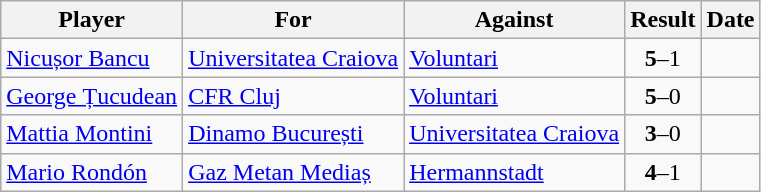<table class="wikitable sortable">
<tr>
<th>Player</th>
<th>For</th>
<th>Against</th>
<th style="text-align:center">Result</th>
<th>Date</th>
</tr>
<tr>
<td> <a href='#'>Nicușor Bancu</a></td>
<td><a href='#'>Universitatea Craiova</a></td>
<td><a href='#'>Voluntari</a></td>
<td style="text-align:center;"><strong>5</strong>–1</td>
<td></td>
</tr>
<tr>
<td> <a href='#'>George Țucudean</a></td>
<td><a href='#'>CFR Cluj</a></td>
<td><a href='#'>Voluntari</a></td>
<td style="text-align:center;"><strong>5</strong>–0</td>
<td></td>
</tr>
<tr>
<td> <a href='#'>Mattia Montini</a></td>
<td><a href='#'>Dinamo București</a></td>
<td><a href='#'>Universitatea Craiova</a></td>
<td style="text-align:center;"><strong>3</strong>–0</td>
<td></td>
</tr>
<tr>
<td> <a href='#'>Mario Rondón</a></td>
<td><a href='#'>Gaz Metan Mediaș</a></td>
<td><a href='#'>Hermannstadt</a></td>
<td style="text-align:center;"><strong>4</strong>–1</td>
<td></td>
</tr>
</table>
